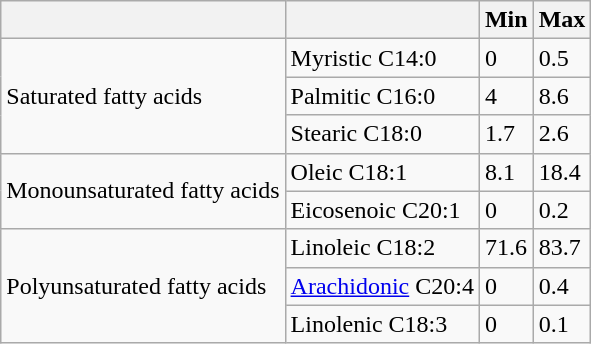<table class="wikitable sortable">
<tr>
<th></th>
<th></th>
<th>Min</th>
<th>Max</th>
</tr>
<tr>
<td rowspan="3">Saturated fatty acids</td>
<td>Myristic C14:0</td>
<td>0</td>
<td>0.5</td>
</tr>
<tr>
<td>Palmitic C16:0</td>
<td>4</td>
<td>8.6</td>
</tr>
<tr>
<td>Stearic C18:0</td>
<td>1.7</td>
<td>2.6</td>
</tr>
<tr>
<td rowspan="2">Monounsaturated fatty acids</td>
<td>Oleic C18:1</td>
<td>8.1</td>
<td>18.4</td>
</tr>
<tr>
<td>Eicosenoic C20:1</td>
<td>0</td>
<td>0.2</td>
</tr>
<tr>
<td rowspan="3">Polyunsaturated fatty acids</td>
<td>Linoleic C18:2</td>
<td>71.6</td>
<td>83.7</td>
</tr>
<tr>
<td><a href='#'>Arachidonic</a> C20:4</td>
<td>0</td>
<td>0.4</td>
</tr>
<tr>
<td>Linolenic C18:3</td>
<td>0</td>
<td>0.1</td>
</tr>
</table>
